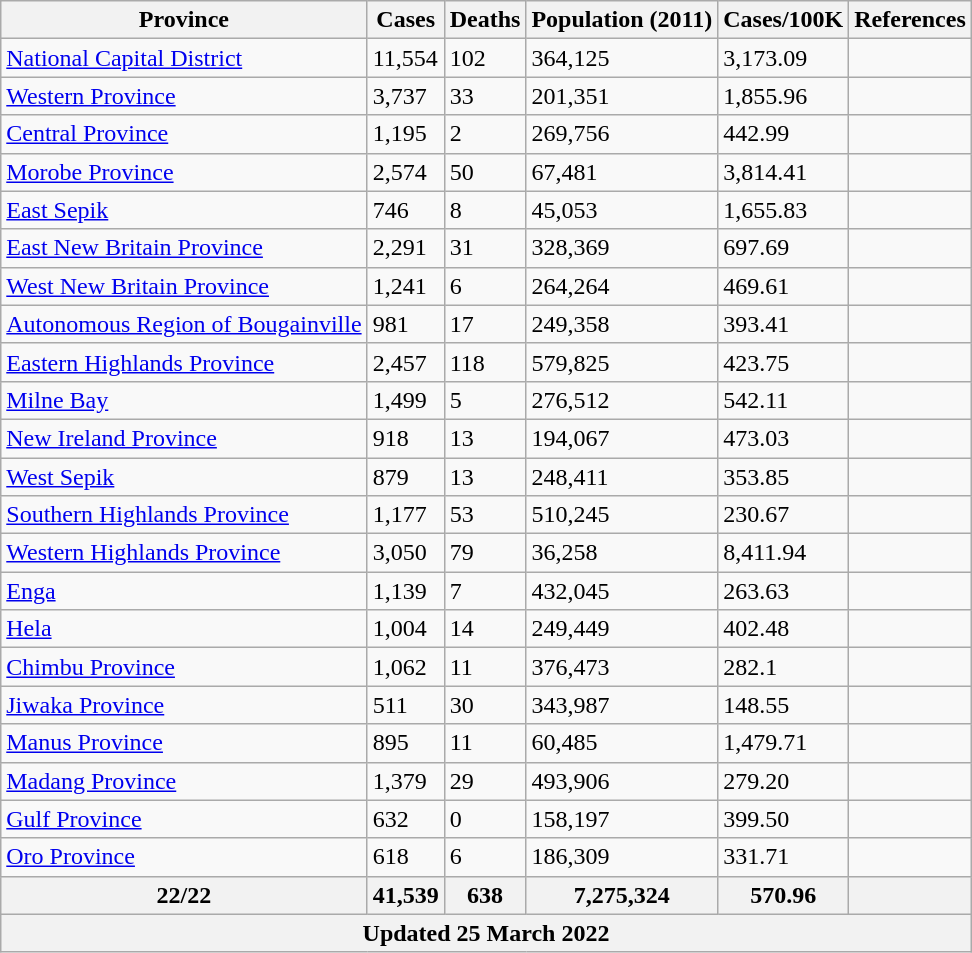<table class="wikitable sortable">
<tr>
<th>Province</th>
<th>Cases</th>
<th>Deaths</th>
<th>Population (2011)</th>
<th>Cases/100K</th>
<th>References</th>
</tr>
<tr>
<td><a href='#'>National Capital District</a></td>
<td>11,554</td>
<td>102</td>
<td>364,125</td>
<td>3,173.09</td>
<td></td>
</tr>
<tr>
<td><a href='#'>Western Province</a></td>
<td>3,737</td>
<td>33</td>
<td>201,351</td>
<td>1,855.96</td>
<td></td>
</tr>
<tr>
<td><a href='#'>Central Province</a></td>
<td>1,195</td>
<td>2</td>
<td>269,756</td>
<td>442.99</td>
<td></td>
</tr>
<tr>
<td><a href='#'>Morobe Province</a></td>
<td>2,574</td>
<td>50</td>
<td>67,481</td>
<td>3,814.41</td>
<td></td>
</tr>
<tr>
<td><a href='#'>East Sepik</a></td>
<td>746</td>
<td>8</td>
<td>45,053</td>
<td>1,655.83</td>
<td></td>
</tr>
<tr>
<td><a href='#'>East New Britain Province</a></td>
<td>2,291</td>
<td>31</td>
<td>328,369</td>
<td>697.69</td>
<td></td>
</tr>
<tr>
<td><a href='#'>West New Britain Province</a></td>
<td>1,241</td>
<td>6</td>
<td>264,264</td>
<td>469.61</td>
<td></td>
</tr>
<tr>
<td><a href='#'>Autonomous Region of Bougainville</a></td>
<td>981</td>
<td>17</td>
<td>249,358</td>
<td>393.41</td>
<td></td>
</tr>
<tr>
<td><a href='#'>Eastern Highlands Province</a></td>
<td>2,457</td>
<td>118</td>
<td>579,825</td>
<td>423.75</td>
<td></td>
</tr>
<tr>
<td><a href='#'>Milne Bay</a></td>
<td>1,499</td>
<td>5</td>
<td>276,512</td>
<td>542.11</td>
<td></td>
</tr>
<tr>
<td><a href='#'>New Ireland Province</a></td>
<td>918</td>
<td>13</td>
<td>194,067</td>
<td>473.03</td>
<td></td>
</tr>
<tr>
<td><a href='#'>West Sepik</a></td>
<td>879</td>
<td>13</td>
<td>248,411</td>
<td>353.85</td>
<td></td>
</tr>
<tr>
<td><a href='#'>Southern Highlands Province</a></td>
<td>1,177</td>
<td>53</td>
<td>510,245</td>
<td>230.67</td>
<td></td>
</tr>
<tr>
<td><a href='#'>Western Highlands Province</a></td>
<td>3,050</td>
<td>79</td>
<td>36,258</td>
<td>8,411.94</td>
<td></td>
</tr>
<tr>
<td><a href='#'>Enga</a></td>
<td>1,139</td>
<td>7</td>
<td>432,045</td>
<td>263.63</td>
<td></td>
</tr>
<tr>
<td><a href='#'>Hela</a></td>
<td>1,004</td>
<td>14</td>
<td>249,449</td>
<td>402.48</td>
<td></td>
</tr>
<tr>
<td><a href='#'>Chimbu Province</a></td>
<td>1,062</td>
<td>11</td>
<td>376,473</td>
<td>282.1</td>
<td></td>
</tr>
<tr>
<td><a href='#'>Jiwaka Province</a></td>
<td>511</td>
<td>30</td>
<td>343,987</td>
<td>148.55</td>
<td></td>
</tr>
<tr>
<td><a href='#'>Manus Province</a></td>
<td>895</td>
<td>11</td>
<td>60,485</td>
<td>1,479.71</td>
<td></td>
</tr>
<tr>
<td><a href='#'>Madang Province</a></td>
<td>1,379</td>
<td>29</td>
<td>493,906</td>
<td>279.20</td>
<td></td>
</tr>
<tr>
<td><a href='#'>Gulf Province</a></td>
<td>632</td>
<td>0</td>
<td>158,197</td>
<td>399.50</td>
<td></td>
</tr>
<tr>
<td><a href='#'>Oro Province</a></td>
<td>618</td>
<td>6</td>
<td>186,309</td>
<td>331.71</td>
<td></td>
</tr>
<tr>
<th><strong>22/22</strong></th>
<th><strong>41,539</strong></th>
<th>638</th>
<th><strong>7,275,324</strong></th>
<th>570.96</th>
<th></th>
</tr>
<tr>
<th colspan="6">Updated 25 March 2022</th>
</tr>
</table>
